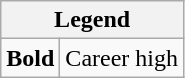<table class="wikitable">
<tr>
<th colspan="2">Legend</th>
</tr>
<tr>
<td><strong>Bold</strong></td>
<td>Career high</td>
</tr>
</table>
